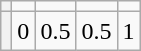<table class="wikitable">
<tr>
<th></th>
<td></td>
<td></td>
<td></td>
<td></td>
</tr>
<tr>
<th></th>
<td>0</td>
<td>0.5</td>
<td>0.5</td>
<td>1</td>
</tr>
</table>
